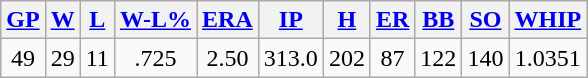<table class="wikitable">
<tr>
<th><a href='#'>GP</a></th>
<th><a href='#'>W</a></th>
<th><a href='#'>L</a></th>
<th><a href='#'>W-L%</a></th>
<th><a href='#'>ERA</a></th>
<th><a href='#'>IP</a></th>
<th><a href='#'>H</a></th>
<th><a href='#'>ER</a></th>
<th><a href='#'>BB</a></th>
<th><a href='#'>SO</a></th>
<th><a href='#'>WHIP</a></th>
</tr>
<tr align=center>
<td>49</td>
<td>29</td>
<td>11</td>
<td>.725</td>
<td>2.50</td>
<td>313.0</td>
<td>202</td>
<td>87</td>
<td>122</td>
<td>140</td>
<td>1.0351</td>
</tr>
</table>
